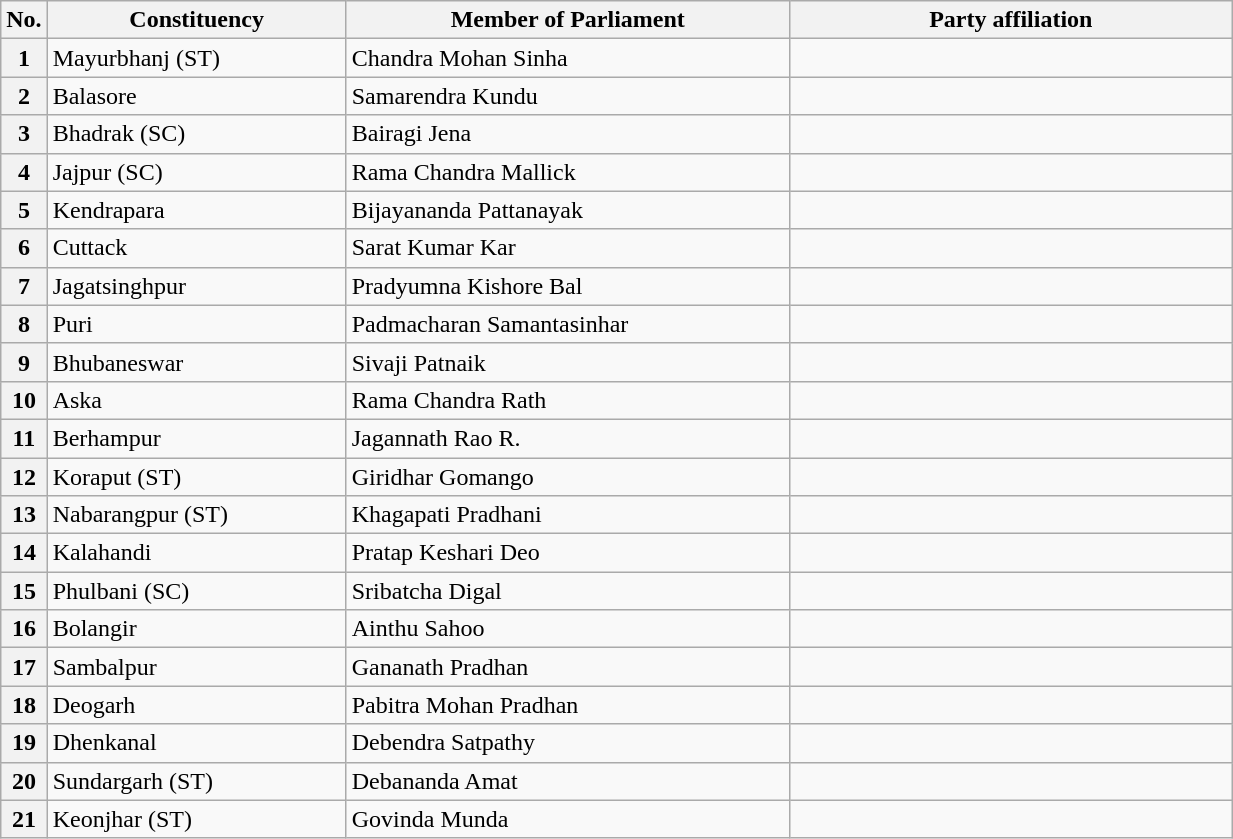<table class="wikitable sortable">
<tr style="text-align:center;">
<th>No.</th>
<th style="width:12em">Constituency</th>
<th style="width:18em">Member of Parliament</th>
<th colspan="2" style="width:18em">Party affiliation</th>
</tr>
<tr>
<th>1</th>
<td>Mayurbhanj (ST)</td>
<td>Chandra Mohan Sinha</td>
<td></td>
</tr>
<tr>
<th>2</th>
<td>Balasore</td>
<td>Samarendra Kundu</td>
<td></td>
</tr>
<tr>
<th>3</th>
<td>Bhadrak (SC)</td>
<td>Bairagi Jena</td>
<td></td>
</tr>
<tr>
<th>4</th>
<td>Jajpur (SC)</td>
<td>Rama Chandra Mallick</td>
<td></td>
</tr>
<tr>
<th>5</th>
<td>Kendrapara</td>
<td>Bijayananda Pattanayak</td>
<td></td>
</tr>
<tr>
<th>6</th>
<td>Cuttack</td>
<td>Sarat Kumar Kar</td>
<td></td>
</tr>
<tr>
<th>7</th>
<td>Jagatsinghpur</td>
<td>Pradyumna Kishore Bal</td>
<td></td>
</tr>
<tr>
<th>8</th>
<td>Puri</td>
<td>Padmacharan Samantasinhar</td>
<td></td>
</tr>
<tr>
<th>9</th>
<td>Bhubaneswar</td>
<td>Sivaji Patnaik</td>
<td></td>
</tr>
<tr>
<th>10</th>
<td>Aska</td>
<td>Rama Chandra Rath</td>
<td></td>
</tr>
<tr>
<th>11</th>
<td>Berhampur</td>
<td>Jagannath Rao R.</td>
<td></td>
</tr>
<tr>
<th>12</th>
<td>Koraput (ST)</td>
<td>Giridhar Gomango</td>
<td></td>
</tr>
<tr>
<th>13</th>
<td>Nabarangpur (ST)</td>
<td>Khagapati Pradhani</td>
<td></td>
</tr>
<tr>
<th>14</th>
<td>Kalahandi</td>
<td>Pratap Keshari Deo</td>
<td></td>
</tr>
<tr>
<th>15</th>
<td>Phulbani (SC)</td>
<td>Sribatcha Digal</td>
<td></td>
</tr>
<tr>
<th>16</th>
<td>Bolangir</td>
<td>Ainthu Sahoo</td>
<td></td>
</tr>
<tr>
<th>17</th>
<td>Sambalpur</td>
<td>Gananath Pradhan</td>
<td></td>
</tr>
<tr>
<th>18</th>
<td>Deogarh</td>
<td>Pabitra Mohan Pradhan</td>
<td></td>
</tr>
<tr>
<th>19</th>
<td>Dhenkanal</td>
<td>Debendra Satpathy</td>
<td></td>
</tr>
<tr>
<th>20</th>
<td>Sundargarh (ST)</td>
<td>Debananda Amat</td>
<td></td>
</tr>
<tr>
<th>21</th>
<td>Keonjhar (ST)</td>
<td>Govinda Munda</td>
<td></td>
</tr>
</table>
